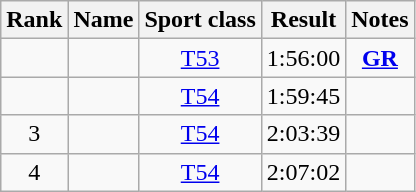<table class="wikitable sortable" style="text-align:center">
<tr>
<th>Rank</th>
<th>Name</th>
<th>Sport class</th>
<th>Result</th>
<th>Notes</th>
</tr>
<tr>
<td></td>
<td align="left"></td>
<td><a href='#'>T53</a></td>
<td>1:56:00</td>
<td><strong><a href='#'>GR</a></strong></td>
</tr>
<tr>
<td></td>
<td align="left"></td>
<td><a href='#'>T54</a></td>
<td>1:59:45</td>
<td></td>
</tr>
<tr>
<td>3</td>
<td align="left"></td>
<td><a href='#'>T54</a></td>
<td>2:03:39</td>
<td></td>
</tr>
<tr>
<td>4</td>
<td align="left"></td>
<td><a href='#'>T54</a></td>
<td>2:07:02</td>
<td></td>
</tr>
</table>
